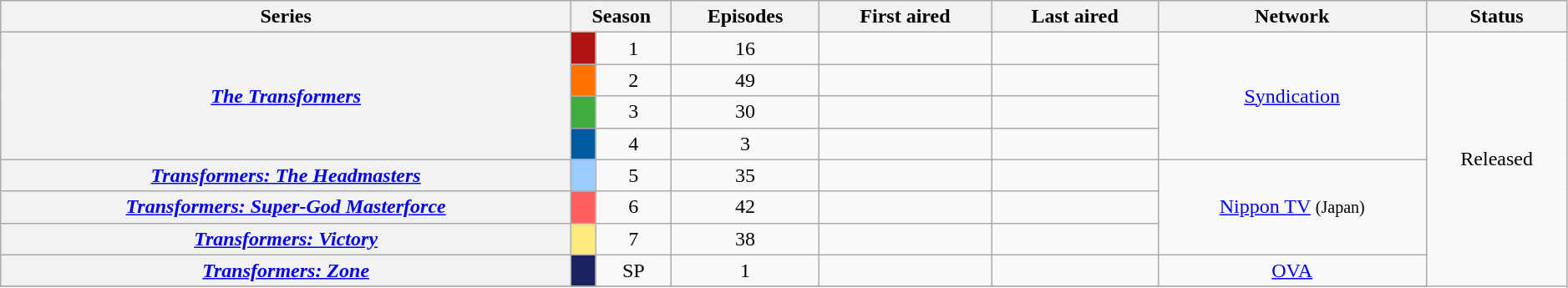<table class="wikitable plainrowheaders" style="text-align: center" width="99%">
<tr>
<th scope="col">Series</th>
<th scope="col" colspan="2">Season</th>
<th scope="col">Episodes</th>
<th scope="col">First aired</th>
<th scope="col">Last aired</th>
<th scope="col">Network</th>
<th scope="col">Status</th>
</tr>
<tr>
<th scope="row" rowspan="4"><em><a href='#'>The Transformers</a></em></th>
<th scope="row" style="width:12px; background:#B11310;"></th>
<td>1</td>
<td>16</td>
<td></td>
<td></td>
<td rowspan="4"><a href='#'>Syndication</a></td>
<td rowspan="11">Released</td>
</tr>
<tr>
<th scope="row" style="width:12px; background:#FF7200;"></th>
<td>2</td>
<td>49</td>
<td></td>
<td></td>
</tr>
<tr>
<th scope="row" style="width:12px; background:#3FAC41;"></th>
<td>3</td>
<td>30</td>
<td></td>
<td></td>
</tr>
<tr>
<th scope="row" style="width:12px; background:#005A9F;"></th>
<td>4</td>
<td>3</td>
<td></td>
<td></td>
</tr>
<tr>
<th scope="row" rowspan="1"><em><a href='#'>Transformers: The Headmasters</a></em></th>
<th scope="row" style="width:12px; background:#99CCFF;"></th>
<td>5</td>
<td>35</td>
<td></td>
<td></td>
<td rowspan="3"><a href='#'>Nippon TV</a> <small>(Japan)</small></td>
</tr>
<tr>
<th scope="row" rowspan="1"><em><a href='#'>Transformers: Super-God Masterforce</a></em></th>
<th scope="row" style="width:12px; background:#FF5F5F;"></th>
<td>6</td>
<td>42</td>
<td></td>
<td></td>
</tr>
<tr>
<th scope="row" rowspan="1"><em><a href='#'>Transformers: Victory</a></em></th>
<th scope="row" style="width:12px; background:#FFE87C;"></th>
<td>7</td>
<td>38</td>
<td></td>
<td></td>
</tr>
<tr>
<th scope="row" rowspan="1"><em><a href='#'>Transformers: Zone</a></em></th>
<th scope="row" style="width:12px; background:#1a2260;"></th>
<td>SP</td>
<td>1</td>
<td></td>
<td></td>
<td><a href='#'>OVA</a></td>
</tr>
<tr>
</tr>
</table>
